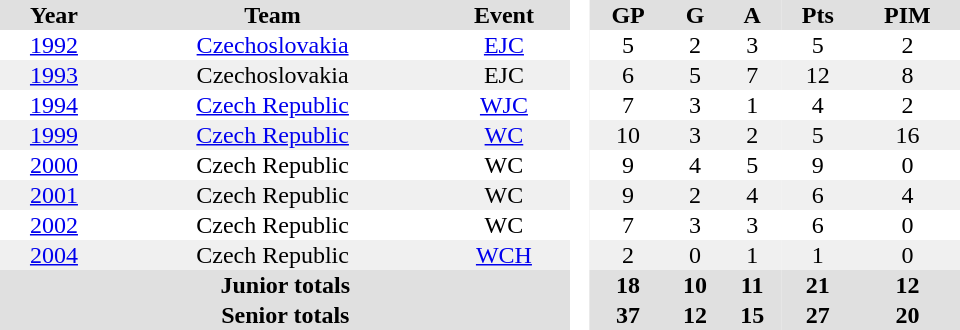<table border="0" cellpadding="1" cellspacing="0" style="text-align:center; width:40em">
<tr ALIGN="center" bgcolor="#e0e0e0">
<th>Year</th>
<th>Team</th>
<th>Event</th>
<th ALIGN="center" rowspan="99" bgcolor="#ffffff"> </th>
<th>GP</th>
<th>G</th>
<th>A</th>
<th>Pts</th>
<th>PIM</th>
</tr>
<tr>
<td><a href='#'>1992</a></td>
<td><a href='#'>Czechoslovakia</a></td>
<td><a href='#'>EJC</a></td>
<td>5</td>
<td>2</td>
<td>3</td>
<td>5</td>
<td>2</td>
</tr>
<tr bgcolor="#f0f0f0">
<td><a href='#'>1993</a></td>
<td>Czechoslovakia</td>
<td>EJC</td>
<td>6</td>
<td>5</td>
<td>7</td>
<td>12</td>
<td>8</td>
</tr>
<tr>
<td><a href='#'>1994</a></td>
<td><a href='#'>Czech Republic</a></td>
<td><a href='#'>WJC</a></td>
<td>7</td>
<td>3</td>
<td>1</td>
<td>4</td>
<td>2</td>
</tr>
<tr bgcolor="#f0f0f0">
<td><a href='#'>1999</a></td>
<td><a href='#'>Czech Republic</a></td>
<td><a href='#'>WC</a></td>
<td>10</td>
<td>3</td>
<td>2</td>
<td>5</td>
<td>16</td>
</tr>
<tr>
<td><a href='#'>2000</a></td>
<td>Czech Republic</td>
<td>WC</td>
<td>9</td>
<td>4</td>
<td>5</td>
<td>9</td>
<td>0</td>
</tr>
<tr bgcolor="#f0f0f0">
<td><a href='#'>2001</a></td>
<td>Czech Republic</td>
<td>WC</td>
<td>9</td>
<td>2</td>
<td>4</td>
<td>6</td>
<td>4</td>
</tr>
<tr>
<td><a href='#'>2002</a></td>
<td>Czech Republic</td>
<td>WC</td>
<td>7</td>
<td>3</td>
<td>3</td>
<td>6</td>
<td>0</td>
</tr>
<tr bgcolor="#f0f0f0">
<td><a href='#'>2004</a></td>
<td>Czech Republic</td>
<td><a href='#'>WCH</a></td>
<td>2</td>
<td>0</td>
<td>1</td>
<td>1</td>
<td>0</td>
</tr>
<tr bgcolor="#e0e0e0">
<th colspan=3>Junior totals</th>
<th>18</th>
<th>10</th>
<th>11</th>
<th>21</th>
<th>12</th>
</tr>
<tr bgcolor="#e0e0e0">
<th colspan=3>Senior totals</th>
<th>37</th>
<th>12</th>
<th>15</th>
<th>27</th>
<th>20</th>
</tr>
</table>
